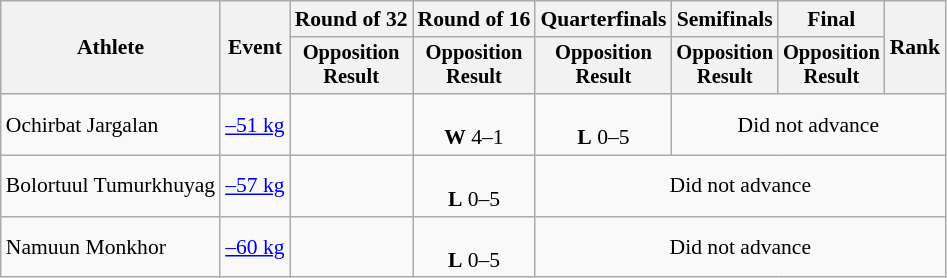<table class=wikitable style=font-size:90%;text-align:center>
<tr>
<th rowspan="2">Athlete</th>
<th rowspan="2">Event</th>
<th>Round of 32</th>
<th>Round of 16</th>
<th>Quarterfinals</th>
<th>Semifinals</th>
<th>Final</th>
<th rowspan=2>Rank</th>
</tr>
<tr style="font-size:95%">
<th>Opposition<br>Result</th>
<th>Opposition<br>Result</th>
<th>Opposition<br>Result</th>
<th>Opposition<br>Result</th>
<th>Opposition<br>Result</th>
</tr>
<tr>
<td align=left>Ochirbat Jargalan</td>
<td align=left><a href='#'>–51 kg</a></td>
<td></td>
<td><br><strong>W</strong> 4–1</td>
<td><br><strong>L</strong> 0–5</td>
<td colspan=3>Did not advance</td>
</tr>
<tr>
<td align=left>Bolortuul Tumurkhuyag</td>
<td align=left><a href='#'>–57 kg</a></td>
<td></td>
<td><br><strong>L</strong> 0–5</td>
<td colspan=4>Did not advance</td>
</tr>
<tr>
<td align=left>Namuun Monkhor</td>
<td align=left><a href='#'>–60 kg</a></td>
<td></td>
<td><br><strong>L</strong> 0–5</td>
<td colspan=4>Did not advance</td>
</tr>
</table>
